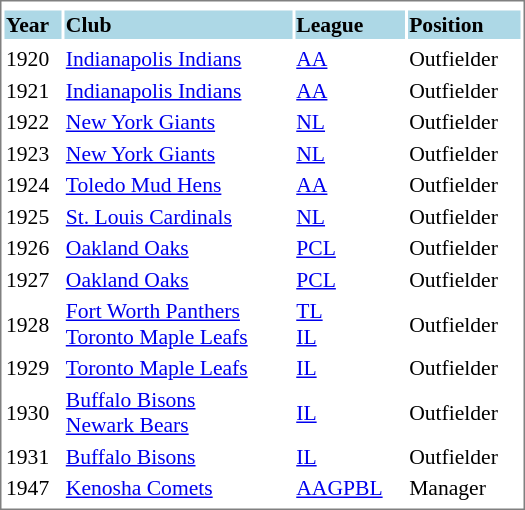<table cellpadding="1" width="350px" style="font-size: 90%; border: 1px solid gray;">
<tr align="center" style="font-size: larger;">
<td></td>
</tr>
<tr style="background:lightblue;">
<td><strong>Year</strong></td>
<td><strong>Club</strong></td>
<td><strong>League</strong></td>
<td><strong>Position</strong></td>
</tr>
<tr align="center" style="vertical-align: middle;" style="background:lightblue;">
</tr>
<tr>
<td>1920</td>
<td><a href='#'>Indianapolis Indians</a></td>
<td><a href='#'>AA</a></td>
<td>Outfielder</td>
</tr>
<tr>
<td>1921</td>
<td><a href='#'>Indianapolis Indians</a></td>
<td><a href='#'>AA</a></td>
<td>Outfielder</td>
</tr>
<tr>
<td>1922</td>
<td><a href='#'>New York Giants</a></td>
<td><a href='#'>NL</a></td>
<td>Outfielder</td>
</tr>
<tr>
<td>1923</td>
<td><a href='#'>New York Giants</a></td>
<td><a href='#'>NL</a></td>
<td>Outfielder</td>
</tr>
<tr>
<td>1924</td>
<td><a href='#'>Toledo Mud Hens</a></td>
<td><a href='#'>AA</a></td>
<td>Outfielder</td>
</tr>
<tr>
<td>1925</td>
<td><a href='#'>St. Louis Cardinals</a></td>
<td><a href='#'>NL</a></td>
<td>Outfielder</td>
</tr>
<tr>
<td>1926</td>
<td><a href='#'>Oakland Oaks</a></td>
<td><a href='#'>PCL</a></td>
<td>Outfielder</td>
</tr>
<tr>
<td>1927</td>
<td><a href='#'>Oakland Oaks</a></td>
<td><a href='#'>PCL</a></td>
<td>Outfielder</td>
</tr>
<tr>
<td>1928</td>
<td><a href='#'>Fort Worth Panthers</a><br><a href='#'>Toronto Maple Leafs</a></td>
<td><a href='#'>TL</a><br><a href='#'>IL</a></td>
<td>Outfielder</td>
</tr>
<tr>
<td>1929</td>
<td><a href='#'>Toronto Maple Leafs</a></td>
<td><a href='#'>IL</a></td>
<td>Outfielder</td>
</tr>
<tr>
<td>1930</td>
<td><a href='#'>Buffalo Bisons</a><br><a href='#'>Newark Bears</a></td>
<td><a href='#'>IL</a></td>
<td>Outfielder</td>
</tr>
<tr>
<td>1931</td>
<td><a href='#'>Buffalo Bisons</a></td>
<td><a href='#'>IL</a></td>
<td>Outfielder</td>
</tr>
<tr>
<td>1947</td>
<td><a href='#'>Kenosha Comets</a></td>
<td><a href='#'>AAGPBL</a></td>
<td>Manager</td>
</tr>
<tr>
</tr>
</table>
